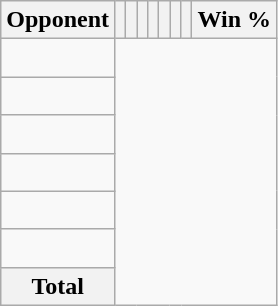<table class="wikitable sortable collapsible collapsed" style="text-align: center;">
<tr>
<th>Opponent</th>
<th></th>
<th></th>
<th></th>
<th></th>
<th></th>
<th></th>
<th></th>
<th>Win %</th>
</tr>
<tr>
<td align="left"><br></td>
</tr>
<tr>
<td align="left"><br></td>
</tr>
<tr>
<td align="left"><br></td>
</tr>
<tr>
<td align="left"><br></td>
</tr>
<tr>
<td align="left"><br></td>
</tr>
<tr>
<td align="left"><br></td>
</tr>
<tr class="sortbottom">
<th>Total<br></th>
</tr>
</table>
